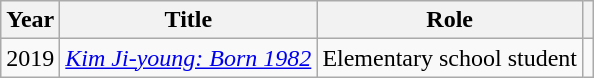<table class="wikitable sortable plainrowheaders">
<tr>
<th scope="col">Year</th>
<th scope="col">Title</th>
<th scope="col">Role</th>
<th scope="col" class="unsortable"></th>
</tr>
<tr>
<td>2019</td>
<td><em><a href='#'>Kim Ji-young: Born 1982</a></em></td>
<td>Elementary school student</td>
<td></td>
</tr>
</table>
